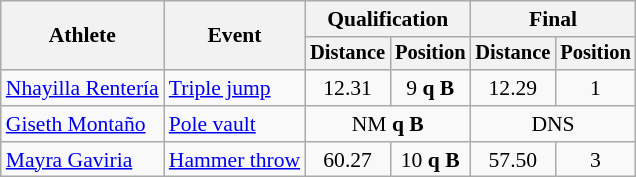<table class=wikitable style="font-size:90%">
<tr>
<th rowspan=2>Athlete</th>
<th rowspan=2>Event</th>
<th colspan=2>Qualification</th>
<th colspan=2>Final</th>
</tr>
<tr style="font-size:95%">
<th>Distance</th>
<th>Position</th>
<th>Distance</th>
<th>Position</th>
</tr>
<tr align=center>
<td align=left><a href='#'>Nhayilla Rentería</a></td>
<td align=left><a href='#'>Triple jump</a></td>
<td>12.31</td>
<td>9 <strong>q B</strong></td>
<td>12.29</td>
<td>1</td>
</tr>
<tr align=center>
<td align=left><a href='#'>Giseth Montaño</a></td>
<td align=left><a href='#'>Pole vault</a></td>
<td colspan=2>NM <strong>q B</strong></td>
<td colspan=2>DNS</td>
</tr>
<tr align=center>
<td align=left><a href='#'>Mayra Gaviria</a></td>
<td align=left><a href='#'>Hammer throw</a></td>
<td>60.27</td>
<td>10 <strong>q B</strong></td>
<td>57.50</td>
<td>3</td>
</tr>
</table>
